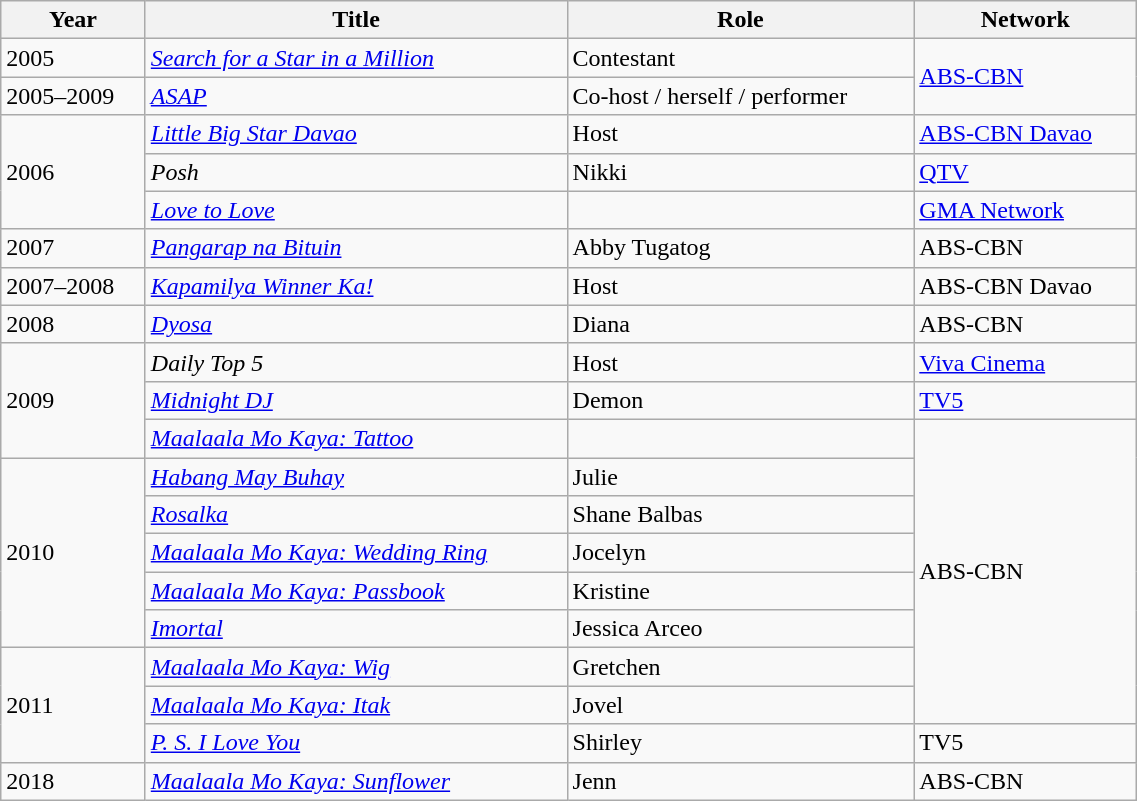<table class="wikitable" width="60%">
<tr>
<th>Year</th>
<th>Title</th>
<th>Role</th>
<th>Network</th>
</tr>
<tr>
<td>2005</td>
<td><em><a href='#'>Search for a Star in a Million</a></em></td>
<td>Contestant</td>
<td rowspan=2><a href='#'>ABS-CBN</a></td>
</tr>
<tr>
<td>2005–2009</td>
<td><em><a href='#'>ASAP</a></em></td>
<td>Co-host / herself / performer</td>
</tr>
<tr>
<td rowspan=3>2006</td>
<td><em><a href='#'>Little Big Star Davao</a></em></td>
<td>Host</td>
<td><a href='#'>ABS-CBN Davao</a></td>
</tr>
<tr>
<td><em>Posh</em></td>
<td>Nikki</td>
<td><a href='#'>QTV</a></td>
</tr>
<tr>
<td><em><a href='#'>Love to Love</a></em></td>
<td></td>
<td><a href='#'>GMA Network</a></td>
</tr>
<tr>
<td>2007</td>
<td><em><a href='#'>Pangarap na Bituin</a></em></td>
<td>Abby Tugatog</td>
<td>ABS-CBN</td>
</tr>
<tr>
<td>2007–2008</td>
<td><em><a href='#'>Kapamilya Winner Ka!</a></em></td>
<td>Host</td>
<td>ABS-CBN Davao</td>
</tr>
<tr>
<td>2008</td>
<td><em><a href='#'>Dyosa</a></em></td>
<td>Diana</td>
<td>ABS-CBN</td>
</tr>
<tr>
<td rowspan=3>2009</td>
<td><em>Daily Top 5</em></td>
<td>Host</td>
<td><a href='#'>Viva Cinema</a></td>
</tr>
<tr>
<td><em><a href='#'>Midnight DJ</a></em></td>
<td>Demon</td>
<td><a href='#'>TV5</a></td>
</tr>
<tr>
<td><em><a href='#'>Maalaala Mo Kaya: Tattoo</a></em></td>
<td></td>
<td rowspan=8>ABS-CBN</td>
</tr>
<tr>
<td rowspan=5>2010</td>
<td><em><a href='#'>Habang May Buhay</a></em></td>
<td>Julie</td>
</tr>
<tr>
<td><em><a href='#'>Rosalka</a></em></td>
<td>Shane Balbas</td>
</tr>
<tr>
<td><em><a href='#'>Maalaala Mo Kaya: Wedding Ring</a></em></td>
<td>Jocelyn</td>
</tr>
<tr>
<td><em><a href='#'>Maalaala Mo Kaya: Passbook</a></em></td>
<td>Kristine</td>
</tr>
<tr>
<td><em><a href='#'>Imortal</a></em></td>
<td>Jessica Arceo</td>
</tr>
<tr>
<td rowspan=3>2011</td>
<td><em><a href='#'>Maalaala Mo Kaya: Wig</a></em></td>
<td>Gretchen</td>
</tr>
<tr>
<td><em><a href='#'>Maalaala Mo Kaya: Itak</a></em></td>
<td>Jovel</td>
</tr>
<tr>
<td><em><a href='#'>P. S. I Love You</a></em></td>
<td>Shirley</td>
<td>TV5</td>
</tr>
<tr>
<td>2018</td>
<td><em><a href='#'>Maalaala Mo Kaya: Sunflower</a></em></td>
<td>Jenn</td>
<td>ABS-CBN</td>
</tr>
</table>
